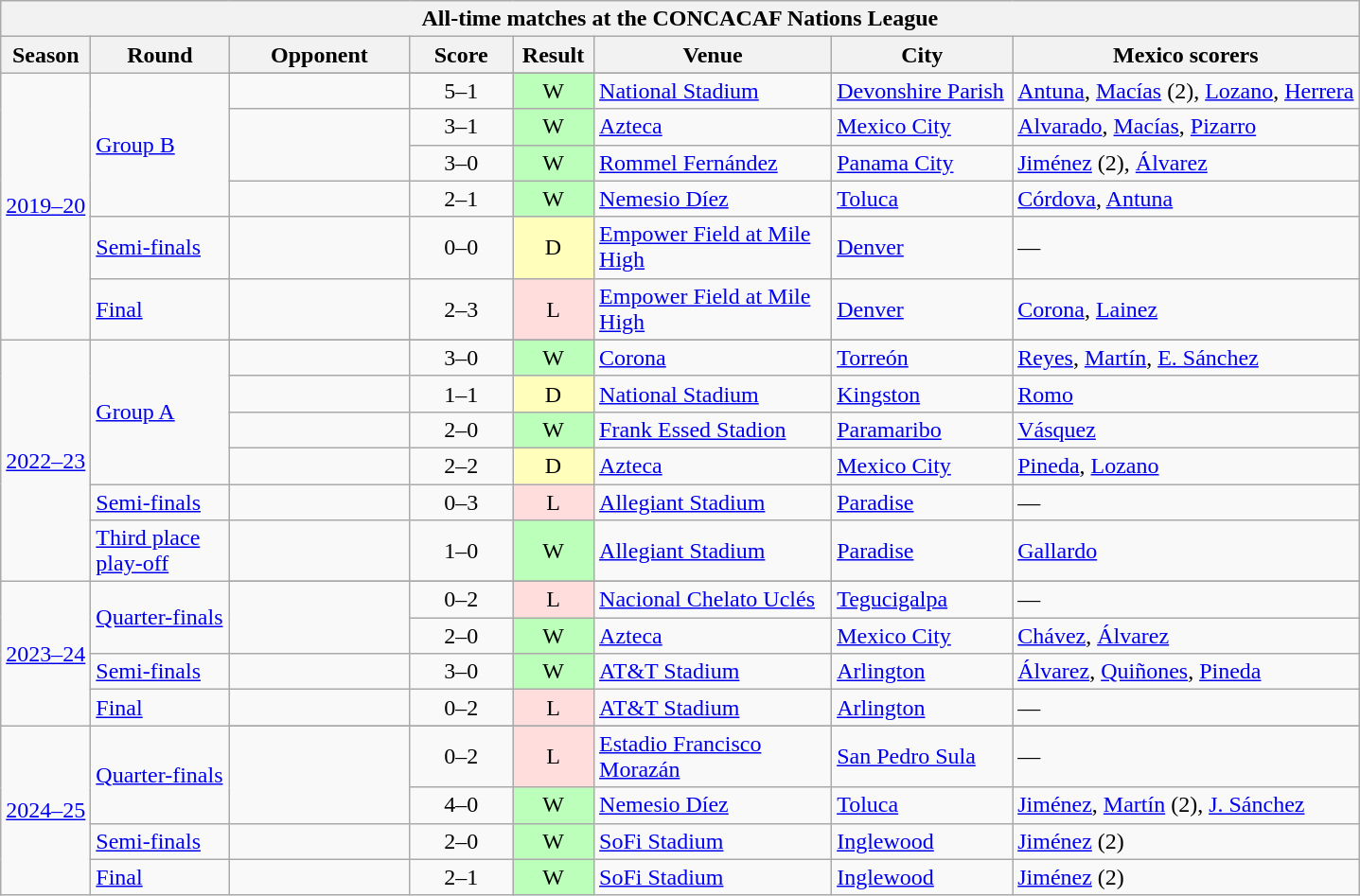<table class="wikitable sortable" style="text-align:left;">
<tr>
<th colspan=8>All-time matches at the CONCACAF Nations League</th>
</tr>
<tr>
<th>Season</th>
<th width=90>Round</th>
<th width=120>Opponent</th>
<th width=65>Score</th>
<th width=50>Result</th>
<th width=160>Venue</th>
<th width=120>City</th>
<th>Mexico scorers</th>
</tr>
<tr>
<td rowspan="7" align=center> <a href='#'>2019–20</a></td>
<td rowspan="5"><a href='#'>Group B</a></td>
</tr>
<tr>
<td></td>
<td align=center>5–1</td>
<td align=center bgcolor="#bbffbb">W</td>
<td><a href='#'>National Stadium</a></td>
<td><a href='#'>Devonshire Parish</a></td>
<td><a href='#'>Antuna</a>, <a href='#'>Macías</a> (2), <a href='#'>Lozano</a>, <a href='#'>Herrera</a></td>
</tr>
<tr>
<td rowspan="2"></td>
<td align=center>3–1</td>
<td align=center bgcolor="#bbffbb">W</td>
<td><a href='#'>Azteca</a></td>
<td><a href='#'>Mexico City</a></td>
<td><a href='#'>Alvarado</a>, <a href='#'>Macías</a>, <a href='#'>Pizarro</a></td>
</tr>
<tr>
<td align=center>3–0</td>
<td align=center bgcolor="#bbffbb">W</td>
<td><a href='#'>Rommel Fernández</a></td>
<td><a href='#'>Panama City</a></td>
<td><a href='#'>Jiménez</a> (2), <a href='#'>Álvarez</a></td>
</tr>
<tr>
<td></td>
<td align=center>2–1</td>
<td align=center bgcolor="#bbffbb">W</td>
<td><a href='#'>Nemesio Díez</a></td>
<td><a href='#'>Toluca</a></td>
<td><a href='#'>Córdova</a>, <a href='#'>Antuna</a></td>
</tr>
<tr>
<td><a href='#'>Semi-finals</a></td>
<td></td>
<td align=center>0–0<br></td>
<td align=center bgcolor="#ffffbb">D</td>
<td><a href='#'>Empower Field at Mile High</a></td>
<td><a href='#'>Denver</a></td>
<td>—</td>
</tr>
<tr>
<td><a href='#'>Final</a></td>
<td></td>
<td align=center>2–3 </td>
<td align=center bgcolor=#ffdddd>L</td>
<td><a href='#'>Empower Field at Mile High</a></td>
<td><a href='#'>Denver</a></td>
<td><a href='#'>Corona</a>, <a href='#'>Lainez</a></td>
</tr>
<tr>
<td rowspan="7" align=center> <a href='#'>2022–23</a></td>
<td rowspan="5"><a href='#'>Group A</a></td>
</tr>
<tr>
<td></td>
<td align=center>3–0</td>
<td align=center bgcolor="#bbffbb">W</td>
<td><a href='#'>Corona</a></td>
<td><a href='#'>Torreón</a></td>
<td><a href='#'>Reyes</a>, <a href='#'>Martín</a>, <a href='#'>E. Sánchez</a></td>
</tr>
<tr>
<td></td>
<td align=center>1–1</td>
<td align=center bgcolor="#ffffbb">D</td>
<td><a href='#'>National Stadium</a></td>
<td><a href='#'>Kingston</a></td>
<td><a href='#'>Romo</a></td>
</tr>
<tr>
<td></td>
<td align=center>2–0</td>
<td align=center bgcolor="#bbffbb">W</td>
<td><a href='#'>Frank Essed Stadion</a></td>
<td><a href='#'>Paramaribo</a></td>
<td><a href='#'>Vásquez</a></td>
</tr>
<tr>
<td></td>
<td align=center>2–2</td>
<td align=center bgcolor="#ffffbb">D</td>
<td><a href='#'>Azteca</a></td>
<td><a href='#'>Mexico City</a></td>
<td><a href='#'>Pineda</a>, <a href='#'>Lozano</a></td>
</tr>
<tr>
<td><a href='#'>Semi-finals</a></td>
<td></td>
<td align=center>0–3</td>
<td align=center bgcolor=#ffdddd>L</td>
<td><a href='#'>Allegiant Stadium</a></td>
<td><a href='#'>Paradise</a></td>
<td>—</td>
</tr>
<tr>
<td><a href='#'>Third place play-off</a></td>
<td></td>
<td align=center>1–0</td>
<td align=center bgcolor="#bbffbb">W</td>
<td><a href='#'>Allegiant Stadium</a></td>
<td><a href='#'>Paradise</a></td>
<td><a href='#'>Gallardo</a></td>
</tr>
<tr>
<td rowspan="5" align=center> <a href='#'>2023–24</a></td>
<td rowspan="3"><a href='#'>Quarter-finals</a></td>
</tr>
<tr>
<td rowspan="2"></td>
<td align=center>0–2</td>
<td align=center bgcolor="#ffdddd">L</td>
<td><a href='#'>Nacional Chelato Uclés</a></td>
<td><a href='#'>Tegucigalpa</a></td>
<td>—</td>
</tr>
<tr>
<td align=center>2–0 <br></td>
<td align=center bgcolor="#bbffbb">W</td>
<td><a href='#'>Azteca</a></td>
<td><a href='#'>Mexico City</a></td>
<td><a href='#'>Chávez</a>, <a href='#'>Álvarez</a></td>
</tr>
<tr>
<td><a href='#'>Semi-finals</a></td>
<td></td>
<td align=center>3–0</td>
<td align=center bgcolor="#bbffbb">W</td>
<td><a href='#'>AT&T Stadium</a></td>
<td><a href='#'>Arlington</a></td>
<td><a href='#'>Álvarez</a>, <a href='#'>Quiñones</a>, <a href='#'>Pineda</a></td>
</tr>
<tr>
<td><a href='#'>Final</a></td>
<td></td>
<td align=center>0–2</td>
<td align=center bgcolor=#ffdddd>L</td>
<td><a href='#'>AT&T Stadium</a></td>
<td><a href='#'>Arlington</a></td>
<td>—</td>
</tr>
<tr>
<td rowspan="5" align=center> <a href='#'>2024–25</a></td>
<td rowspan="3"><a href='#'>Quarter-finals</a></td>
</tr>
<tr>
<td rowspan="2"></td>
<td align=center>0–2</td>
<td align=center bgcolor="#ffdddd">L</td>
<td><a href='#'>Estadio Francisco Morazán</a></td>
<td><a href='#'>San Pedro Sula</a></td>
<td>—</td>
</tr>
<tr>
<td align=center>4–0</td>
<td align=center bgcolor="#bbffbb">W</td>
<td><a href='#'>Nemesio Díez</a></td>
<td><a href='#'>Toluca</a></td>
<td><a href='#'>Jiménez</a>, <a href='#'>Martín</a> (2), <a href='#'>J. Sánchez</a></td>
</tr>
<tr>
<td><a href='#'>Semi-finals</a></td>
<td></td>
<td align=center>2–0</td>
<td align=center bgcolor="#bbffbb">W</td>
<td><a href='#'>SoFi Stadium</a></td>
<td><a href='#'>Inglewood</a></td>
<td><a href='#'>Jiménez</a> (2)</td>
</tr>
<tr>
<td><a href='#'>Final</a></td>
<td></td>
<td align=center>2–1</td>
<td align=center bgcolor="#bbffbb">W</td>
<td><a href='#'>SoFi Stadium</a></td>
<td><a href='#'>Inglewood</a></td>
<td><a href='#'>Jiménez</a> (2)</td>
</tr>
</table>
